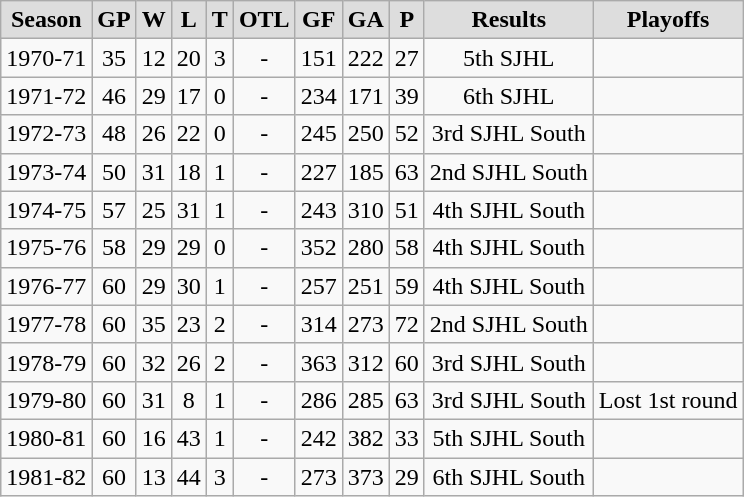<table class="wikitable">
<tr align="center"  bgcolor="#dddddd">
<td><strong>Season</strong></td>
<td><strong>GP</strong></td>
<td><strong>W</strong></td>
<td><strong>L</strong></td>
<td><strong>T</strong></td>
<td><strong>OTL</strong></td>
<td><strong>GF</strong></td>
<td><strong>GA</strong></td>
<td><strong>P</strong></td>
<td><strong>Results</strong></td>
<td><strong>Playoffs</strong></td>
</tr>
<tr align="center">
<td>1970-71</td>
<td>35</td>
<td>12</td>
<td>20</td>
<td>3</td>
<td>-</td>
<td>151</td>
<td>222</td>
<td>27</td>
<td>5th SJHL</td>
<td></td>
</tr>
<tr align="center">
<td>1971-72</td>
<td>46</td>
<td>29</td>
<td>17</td>
<td>0</td>
<td>-</td>
<td>234</td>
<td>171</td>
<td>39</td>
<td>6th SJHL</td>
<td></td>
</tr>
<tr align="center">
<td>1972-73</td>
<td>48</td>
<td>26</td>
<td>22</td>
<td>0</td>
<td>-</td>
<td>245</td>
<td>250</td>
<td>52</td>
<td>3rd SJHL South</td>
<td></td>
</tr>
<tr align="center">
<td>1973-74</td>
<td>50</td>
<td>31</td>
<td>18</td>
<td>1</td>
<td>-</td>
<td>227</td>
<td>185</td>
<td>63</td>
<td>2nd SJHL South</td>
<td></td>
</tr>
<tr align="center">
<td>1974-75</td>
<td>57</td>
<td>25</td>
<td>31</td>
<td>1</td>
<td>-</td>
<td>243</td>
<td>310</td>
<td>51</td>
<td>4th SJHL South</td>
<td></td>
</tr>
<tr align="center">
<td>1975-76</td>
<td>58</td>
<td>29</td>
<td>29</td>
<td>0</td>
<td>-</td>
<td>352</td>
<td>280</td>
<td>58</td>
<td>4th SJHL South</td>
<td></td>
</tr>
<tr align="center">
<td>1976-77</td>
<td>60</td>
<td>29</td>
<td>30</td>
<td>1</td>
<td>-</td>
<td>257</td>
<td>251</td>
<td>59</td>
<td>4th SJHL South</td>
<td></td>
</tr>
<tr align="center">
<td>1977-78</td>
<td>60</td>
<td>35</td>
<td>23</td>
<td>2</td>
<td>-</td>
<td>314</td>
<td>273</td>
<td>72</td>
<td>2nd SJHL South</td>
<td></td>
</tr>
<tr align="center">
<td>1978-79</td>
<td>60</td>
<td>32</td>
<td>26</td>
<td>2</td>
<td>-</td>
<td>363</td>
<td>312</td>
<td>60</td>
<td>3rd SJHL South</td>
<td></td>
</tr>
<tr align="center">
<td>1979-80</td>
<td>60</td>
<td>31</td>
<td>8</td>
<td>1</td>
<td>-</td>
<td>286</td>
<td>285</td>
<td>63</td>
<td>3rd SJHL South</td>
<td>Lost 1st round</td>
</tr>
<tr align="center">
<td>1980-81</td>
<td>60</td>
<td>16</td>
<td>43</td>
<td>1</td>
<td>-</td>
<td>242</td>
<td>382</td>
<td>33</td>
<td>5th SJHL South</td>
<td></td>
</tr>
<tr align="center">
<td>1981-82</td>
<td>60</td>
<td>13</td>
<td>44</td>
<td>3</td>
<td>-</td>
<td>273</td>
<td>373</td>
<td>29</td>
<td>6th SJHL South</td>
<td></td>
</tr>
</table>
